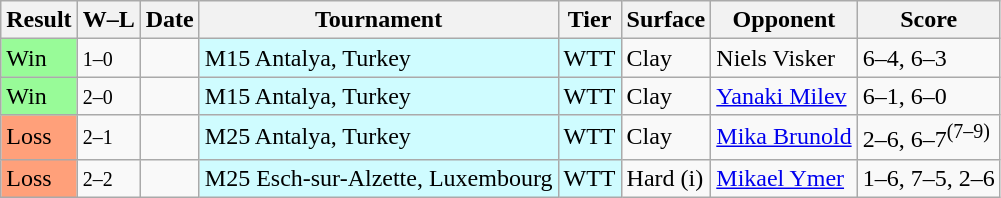<table class="sortable wikitable">
<tr>
<th>Result</th>
<th class="unsortable">W–L</th>
<th>Date</th>
<th>Tournament</th>
<th>Tier</th>
<th>Surface</th>
<th>Opponent</th>
<th class="unsortable">Score</th>
</tr>
<tr>
<td bgcolor=98fb98>Win</td>
<td><small>1–0</small></td>
<td></td>
<td style="background:#cffcff;">M15 Antalya, Turkey</td>
<td style="background:#cffcff;">WTT</td>
<td>Clay</td>
<td> Niels Visker</td>
<td>6–4, 6–3</td>
</tr>
<tr>
<td bgcolor=98fb98>Win</td>
<td><small>2–0</small></td>
<td></td>
<td style="background:#cffcff;">M15 Antalya, Turkey</td>
<td style="background:#cffcff;">WTT</td>
<td>Clay</td>
<td> <a href='#'>Yanaki Milev</a></td>
<td>6–1, 6–0</td>
</tr>
<tr>
<td bgcolor=ffa07a>Loss</td>
<td><small>2–1</small></td>
<td></td>
<td style="background:#cffcff;">M25 Antalya, Turkey</td>
<td style="background:#cffcff;">WTT</td>
<td>Clay</td>
<td> <a href='#'>Mika Brunold</a></td>
<td>2–6, 6–7<sup>(7–9)</sup></td>
</tr>
<tr>
<td bgcolor=ffa07a>Loss</td>
<td><small>2–2</small></td>
<td></td>
<td style="background:#cffcff;">M25 Esch-sur-Alzette, Luxembourg</td>
<td style="background:#cffcff;">WTT</td>
<td>Hard (i)</td>
<td> <a href='#'>Mikael Ymer</a></td>
<td>1–6, 7–5, 2–6</td>
</tr>
</table>
